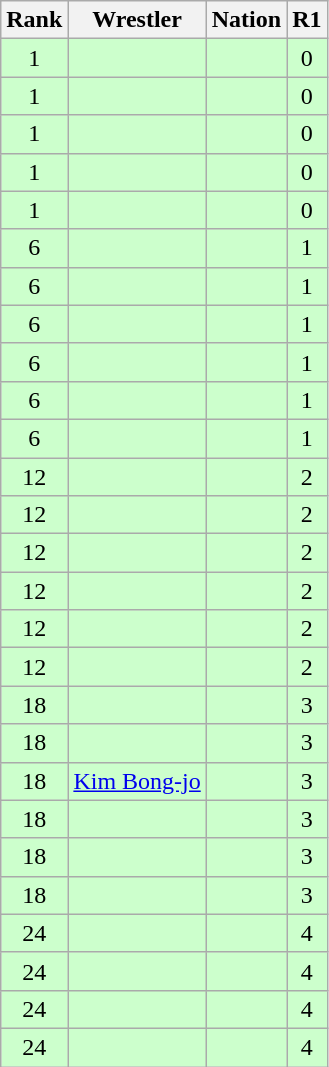<table class="wikitable sortable" style="text-align:center;">
<tr>
<th>Rank</th>
<th>Wrestler</th>
<th>Nation</th>
<th>R1</th>
</tr>
<tr style="background:#cfc;">
<td>1</td>
<td align=left></td>
<td align=left></td>
<td>0</td>
</tr>
<tr style="background:#cfc;">
<td>1</td>
<td align=left></td>
<td align=left></td>
<td>0</td>
</tr>
<tr style="background:#cfc;">
<td>1</td>
<td align=left></td>
<td align=left></td>
<td>0</td>
</tr>
<tr style="background:#cfc;">
<td>1</td>
<td align=left></td>
<td align=left></td>
<td>0</td>
</tr>
<tr style="background:#cfc;">
<td>1</td>
<td align=left></td>
<td align=left></td>
<td>0</td>
</tr>
<tr style="background:#cfc;">
<td>6</td>
<td align=left></td>
<td align=left></td>
<td>1</td>
</tr>
<tr style="background:#cfc;">
<td>6</td>
<td align=left></td>
<td align=left></td>
<td>1</td>
</tr>
<tr style="background:#cfc;">
<td>6</td>
<td align=left></td>
<td align=left></td>
<td>1</td>
</tr>
<tr style="background:#cfc;">
<td>6</td>
<td align=left></td>
<td align=left></td>
<td>1</td>
</tr>
<tr style="background:#cfc;">
<td>6</td>
<td align=left></td>
<td align=left></td>
<td>1</td>
</tr>
<tr style="background:#cfc;">
<td>6</td>
<td align=left></td>
<td align=left></td>
<td>1</td>
</tr>
<tr style="background:#cfc;">
<td>12</td>
<td align=left></td>
<td align=left></td>
<td>2</td>
</tr>
<tr style="background:#cfc;">
<td>12</td>
<td align=left></td>
<td align=left></td>
<td>2</td>
</tr>
<tr style="background:#cfc;">
<td>12</td>
<td align=left></td>
<td align=left></td>
<td>2</td>
</tr>
<tr style="background:#cfc;">
<td>12</td>
<td align=left></td>
<td align=left></td>
<td>2</td>
</tr>
<tr style="background:#cfc;">
<td>12</td>
<td align=left></td>
<td align=left></td>
<td>2</td>
</tr>
<tr style="background:#cfc;">
<td>12</td>
<td align=left></td>
<td align=left></td>
<td>2</td>
</tr>
<tr style="background:#cfc;">
<td>18</td>
<td align=left></td>
<td align=left></td>
<td>3</td>
</tr>
<tr style="background:#cfc;">
<td>18</td>
<td align=left></td>
<td align=left></td>
<td>3</td>
</tr>
<tr style="background:#cfc;">
<td>18</td>
<td align=left><a href='#'>Kim Bong-jo</a></td>
<td align=left></td>
<td>3</td>
</tr>
<tr style="background:#cfc;">
<td>18</td>
<td align=left></td>
<td align=left></td>
<td>3</td>
</tr>
<tr style="background:#cfc;">
<td>18</td>
<td align=left></td>
<td align=left></td>
<td>3</td>
</tr>
<tr style="background:#cfc;">
<td>18</td>
<td align=left></td>
<td align=left></td>
<td>3</td>
</tr>
<tr style="background:#cfc;">
<td>24</td>
<td align=left></td>
<td align=left></td>
<td>4</td>
</tr>
<tr style="background:#cfc;">
<td>24</td>
<td align=left></td>
<td align=left></td>
<td>4</td>
</tr>
<tr style="background:#cfc;">
<td>24</td>
<td align=left></td>
<td align=left></td>
<td>4</td>
</tr>
<tr style="background:#cfc;">
<td>24</td>
<td align=left></td>
<td align=left></td>
<td>4</td>
</tr>
</table>
